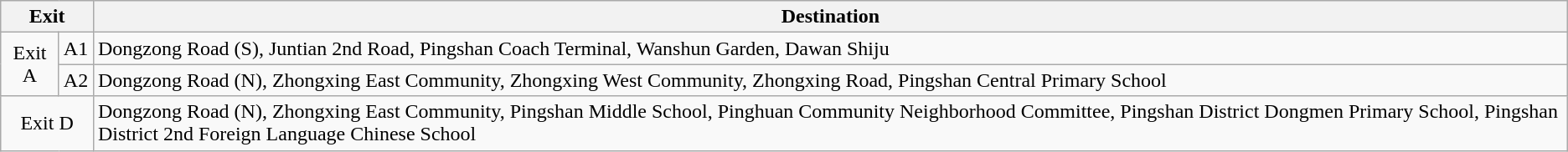<table class="wikitable">
<tr>
<th style="width:70px" colspan=2>Exit</th>
<th>Destination</th>
</tr>
<tr>
<td align=center rowspan=2>Exit A</td>
<td>A1</td>
<td>Dongzong Road (S), Juntian 2nd Road, Pingshan Coach Terminal, Wanshun Garden, Dawan Shiju</td>
</tr>
<tr>
<td>A2</td>
<td>Dongzong Road (N), Zhongxing East Community, Zhongxing West Community, Zhongxing Road, Pingshan Central Primary School</td>
</tr>
<tr>
<td align=center colspan=2>Exit D</td>
<td>Dongzong Road (N), Zhongxing East Community, Pingshan Middle School, Pinghuan Community Neighborhood Committee, Pingshan District Dongmen Primary School, Pingshan District 2nd Foreign Language Chinese School</td>
</tr>
</table>
